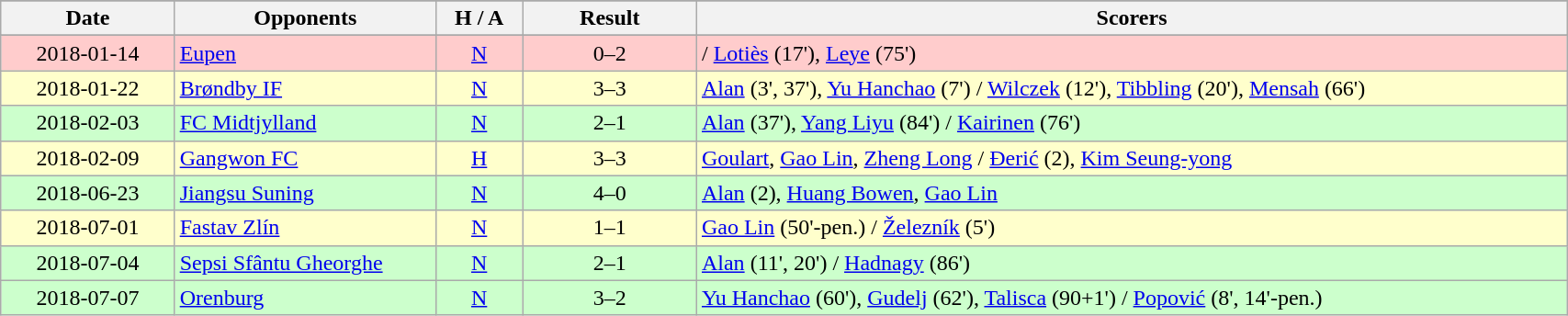<table class="wikitable" style="width:90%; text-align:center">
<tr style="background:#f0f6ff;">
</tr>
<tr>
<th width=10%>Date</th>
<th width=15%>Opponents</th>
<th width=5%>H / A</th>
<th width=10%>Result</th>
<th width=50%>Scorers</th>
</tr>
<tr style="background:#f0f6ff;">
</tr>
<tr bgcolor="#ffcccc">
<td>2018-01-14</td>
<td align=left> <a href='#'>Eupen</a></td>
<td><a href='#'>N</a></td>
<td>0–2</td>
<td align=left>/ <a href='#'>Lotiès</a> (17'), <a href='#'>Leye</a> (75')</td>
</tr>
<tr bgcolor="#ffffcc">
<td>2018-01-22</td>
<td align=left> <a href='#'>Brøndby IF</a></td>
<td><a href='#'>N</a></td>
<td>3–3</td>
<td align=left><a href='#'>Alan</a> (3', 37'), <a href='#'>Yu Hanchao</a> (7') / <a href='#'>Wilczek</a> (12'), <a href='#'>Tibbling</a> (20'), <a href='#'>Mensah</a> (66')</td>
</tr>
<tr bgcolor="#ccffcc">
<td>2018-02-03</td>
<td align=left> <a href='#'>FC Midtjylland</a></td>
<td><a href='#'>N</a></td>
<td>2–1</td>
<td align=left><a href='#'>Alan</a> (37'), <a href='#'>Yang Liyu</a> (84') / <a href='#'>Kairinen</a> (76')</td>
</tr>
<tr bgcolor="#ffffcc">
<td>2018-02-09</td>
<td align=left> <a href='#'>Gangwon FC</a></td>
<td><a href='#'>H</a></td>
<td>3–3</td>
<td align=left><a href='#'>Goulart</a>, <a href='#'>Gao Lin</a>, <a href='#'>Zheng Long</a> / <a href='#'>Đerić</a> (2), <a href='#'>Kim Seung-yong</a></td>
</tr>
<tr bgcolor="#ccffcc">
<td>2018-06-23</td>
<td align=left> <a href='#'>Jiangsu Suning</a></td>
<td><a href='#'>N</a></td>
<td>4–0</td>
<td align=left><a href='#'>Alan</a> (2), <a href='#'>Huang Bowen</a>, <a href='#'>Gao Lin</a></td>
</tr>
<tr bgcolor="#ffffcc">
<td>2018-07-01</td>
<td align=left> <a href='#'>Fastav Zlín</a></td>
<td><a href='#'>N</a></td>
<td>1–1</td>
<td align=left><a href='#'>Gao Lin</a> (50'-pen.) / <a href='#'>Železník</a> (5')</td>
</tr>
<tr bgcolor="#ccffcc">
<td>2018-07-04</td>
<td align=left> <a href='#'>Sepsi Sfântu Gheorghe</a></td>
<td><a href='#'>N</a></td>
<td>2–1</td>
<td align=left><a href='#'>Alan</a> (11', 20') / <a href='#'>Hadnagy</a> (86')</td>
</tr>
<tr bgcolor="#ccffcc">
<td>2018-07-07</td>
<td align=left> <a href='#'>Orenburg</a></td>
<td><a href='#'>N</a></td>
<td>3–2</td>
<td align=left><a href='#'>Yu Hanchao</a> (60'), <a href='#'>Gudelj</a> (62'), <a href='#'>Talisca</a> (90+1')  / <a href='#'>Popović</a> (8', 14'-pen.)</td>
</tr>
</table>
